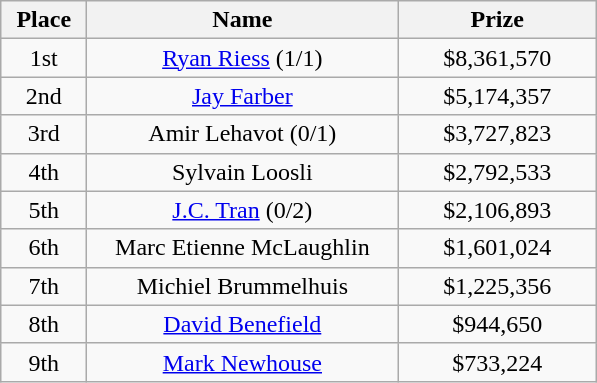<table class="wikitable">
<tr>
<th width="50">Place</th>
<th width="200">Name</th>
<th width="125">Prize</th>
</tr>
<tr>
<td align = "center">1st</td>
<td align = "center"><a href='#'>Ryan Riess</a> (1/1)</td>
<td align = "center">$8,361,570</td>
</tr>
<tr>
<td align = "center">2nd</td>
<td align = "center"><a href='#'>Jay Farber</a></td>
<td align = "center">$5,174,357</td>
</tr>
<tr>
<td align = "center">3rd</td>
<td align = "center">Amir Lehavot (0/1)</td>
<td align = "center">$3,727,823</td>
</tr>
<tr>
<td align = "center">4th</td>
<td align = "center">Sylvain Loosli</td>
<td align = "center">$2,792,533</td>
</tr>
<tr>
<td align = "center">5th</td>
<td align = "center"><a href='#'>J.C. Tran</a> (0/2)</td>
<td align = "center">$2,106,893</td>
</tr>
<tr>
<td align = "center">6th</td>
<td align = "center">Marc Etienne McLaughlin</td>
<td align = "center">$1,601,024</td>
</tr>
<tr>
<td align = "center">7th</td>
<td align = "center">Michiel Brummelhuis</td>
<td align = "center">$1,225,356</td>
</tr>
<tr>
<td align = "center">8th</td>
<td align = "center"><a href='#'>David Benefield</a></td>
<td align = "center">$944,650</td>
</tr>
<tr>
<td align = "center">9th</td>
<td align = "center"><a href='#'>Mark Newhouse</a></td>
<td align = "center">$733,224</td>
</tr>
</table>
